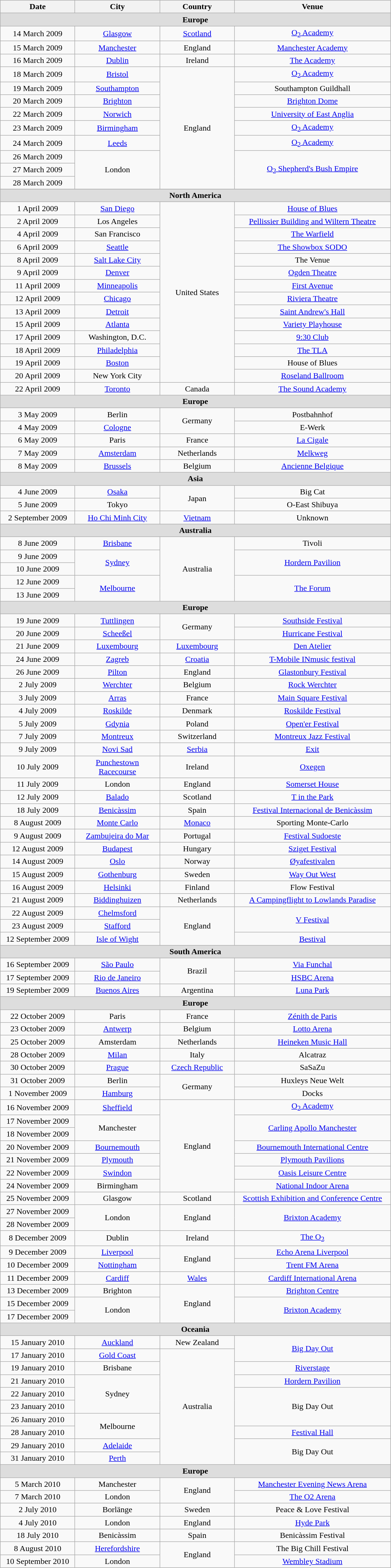<table class="wikitable" style="text-align:center;">
<tr>
<th width="140">Date</th>
<th width="160">City</th>
<th width="140">Country</th>
<th width="300">Venue</th>
</tr>
<tr bgcolor="#DDDDDD">
<td colspan=4><strong>Europe</strong></td>
</tr>
<tr>
<td>14 March 2009</td>
<td><a href='#'>Glasgow</a></td>
<td><a href='#'>Scotland</a></td>
<td><a href='#'>O<sub>2</sub> Academy</a></td>
</tr>
<tr>
<td>15 March 2009</td>
<td><a href='#'>Manchester</a></td>
<td>England</td>
<td><a href='#'>Manchester Academy</a></td>
</tr>
<tr>
<td>16 March 2009</td>
<td><a href='#'>Dublin</a></td>
<td>Ireland</td>
<td><a href='#'>The Academy</a></td>
</tr>
<tr>
<td>18 March 2009</td>
<td><a href='#'>Bristol</a></td>
<td rowspan="9">England</td>
<td><a href='#'>O<sub>2</sub> Academy</a></td>
</tr>
<tr>
<td>19 March 2009</td>
<td><a href='#'>Southampton</a></td>
<td>Southampton Guildhall</td>
</tr>
<tr>
<td>20 March 2009</td>
<td><a href='#'>Brighton</a></td>
<td><a href='#'>Brighton Dome</a></td>
</tr>
<tr>
<td>22 March 2009</td>
<td><a href='#'>Norwich</a></td>
<td><a href='#'>University of East Anglia</a></td>
</tr>
<tr>
<td>23 March 2009</td>
<td><a href='#'>Birmingham</a></td>
<td><a href='#'>O<sub>2</sub> Academy</a></td>
</tr>
<tr>
<td>24 March 2009</td>
<td><a href='#'>Leeds</a></td>
<td><a href='#'>O<sub>2</sub> Academy</a></td>
</tr>
<tr>
<td>26 March 2009</td>
<td rowspan="3">London</td>
<td rowspan="3"><a href='#'>O<sub>2</sub> Shepherd's Bush Empire</a></td>
</tr>
<tr>
<td>27 March 2009</td>
</tr>
<tr>
<td>28 March 2009</td>
</tr>
<tr>
</tr>
<tr bgcolor="#DDDDDD">
<td colspan=4><strong>North America</strong></td>
</tr>
<tr>
<td>1 April 2009</td>
<td><a href='#'>San Diego</a></td>
<td rowspan="14">United States</td>
<td><a href='#'>House of Blues</a></td>
</tr>
<tr>
<td>2 April 2009</td>
<td>Los Angeles</td>
<td><a href='#'>Pellissier Building and Wiltern Theatre</a></td>
</tr>
<tr>
<td>4 April 2009</td>
<td>San Francisco</td>
<td><a href='#'>The Warfield</a></td>
</tr>
<tr>
<td>6 April 2009</td>
<td><a href='#'>Seattle</a></td>
<td><a href='#'>The Showbox SODO</a></td>
</tr>
<tr>
<td>8 April 2009</td>
<td><a href='#'>Salt Lake City</a></td>
<td>The Venue</td>
</tr>
<tr>
<td>9 April 2009</td>
<td><a href='#'>Denver</a></td>
<td><a href='#'>Ogden Theatre</a></td>
</tr>
<tr>
<td>11 April 2009</td>
<td><a href='#'>Minneapolis</a></td>
<td><a href='#'>First Avenue</a></td>
</tr>
<tr>
<td>12 April 2009</td>
<td><a href='#'>Chicago</a></td>
<td><a href='#'>Riviera Theatre</a></td>
</tr>
<tr>
<td>13 April 2009</td>
<td><a href='#'>Detroit</a></td>
<td><a href='#'>Saint Andrew's Hall</a></td>
</tr>
<tr>
<td>15 April 2009</td>
<td><a href='#'>Atlanta</a></td>
<td><a href='#'>Variety Playhouse</a></td>
</tr>
<tr>
<td>17 April 2009</td>
<td>Washington, D.C.</td>
<td><a href='#'>9:30 Club</a></td>
</tr>
<tr>
<td>18 April 2009</td>
<td><a href='#'>Philadelphia</a></td>
<td><a href='#'>The TLA</a></td>
</tr>
<tr>
<td>19 April 2009</td>
<td><a href='#'>Boston</a></td>
<td>House of Blues</td>
</tr>
<tr>
<td>20 April 2009</td>
<td>New York City</td>
<td><a href='#'>Roseland Ballroom</a></td>
</tr>
<tr>
<td>22 April 2009</td>
<td><a href='#'>Toronto</a></td>
<td>Canada</td>
<td><a href='#'>The Sound Academy</a></td>
</tr>
<tr bgcolor="#DDDDDD">
<td colspan=4><strong>Europe</strong></td>
</tr>
<tr>
<td>3 May 2009</td>
<td>Berlin</td>
<td rowspan="2">Germany</td>
<td>Postbahnhof</td>
</tr>
<tr>
<td>4 May 2009</td>
<td><a href='#'>Cologne</a></td>
<td>E-Werk</td>
</tr>
<tr>
<td>6 May 2009</td>
<td>Paris</td>
<td>France</td>
<td><a href='#'>La Cigale</a></td>
</tr>
<tr>
<td>7 May 2009</td>
<td><a href='#'>Amsterdam</a></td>
<td>Netherlands</td>
<td><a href='#'>Melkweg</a></td>
</tr>
<tr>
<td>8 May 2009</td>
<td><a href='#'>Brussels</a></td>
<td>Belgium</td>
<td><a href='#'>Ancienne Belgique</a></td>
</tr>
<tr bgcolor="#DDDDDD">
<td colspan=4><strong>Asia</strong></td>
</tr>
<tr>
<td>4 June 2009</td>
<td><a href='#'>Osaka</a></td>
<td rowspan="2">Japan</td>
<td>Big Cat</td>
</tr>
<tr>
<td>5 June 2009</td>
<td>Tokyo</td>
<td>O-East Shibuya</td>
</tr>
<tr>
<td>2 September 2009</td>
<td><a href='#'>Ho Chi Minh City</a></td>
<td><a href='#'>Vietnam</a></td>
<td>Unknown</td>
</tr>
<tr bgcolor="#DDDDDD">
<td colspan=4><strong>Australia</strong></td>
</tr>
<tr>
<td>8 June 2009</td>
<td><a href='#'>Brisbane</a></td>
<td rowspan="5">Australia</td>
<td>Tivoli</td>
</tr>
<tr>
<td>9 June 2009</td>
<td rowspan="2"><a href='#'>Sydney</a></td>
<td rowspan="2"><a href='#'>Hordern Pavilion</a></td>
</tr>
<tr>
<td>10 June 2009</td>
</tr>
<tr>
<td>12 June 2009</td>
<td rowspan="2"><a href='#'>Melbourne</a></td>
<td rowspan="2"><a href='#'>The Forum</a></td>
</tr>
<tr>
<td>13 June 2009</td>
</tr>
<tr bgcolor="#DDDDDD">
<td colspan=4><strong>Europe</strong></td>
</tr>
<tr>
<td>19 June 2009</td>
<td><a href='#'>Tuttlingen</a></td>
<td rowspan="2">Germany</td>
<td><a href='#'>Southside Festival</a></td>
</tr>
<tr>
<td>20 June 2009</td>
<td><a href='#'>Scheeßel</a></td>
<td><a href='#'>Hurricane Festival</a></td>
</tr>
<tr>
<td>21 June 2009</td>
<td><a href='#'>Luxembourg</a></td>
<td><a href='#'>Luxembourg</a></td>
<td><a href='#'>Den Atelier</a></td>
</tr>
<tr>
<td>24 June 2009</td>
<td><a href='#'>Zagreb</a></td>
<td><a href='#'>Croatia</a></td>
<td><a href='#'>T-Mobile INmusic festival</a></td>
</tr>
<tr>
<td>26 June 2009</td>
<td><a href='#'>Pilton</a></td>
<td>England</td>
<td><a href='#'>Glastonbury Festival</a></td>
</tr>
<tr>
<td>2 July 2009</td>
<td><a href='#'>Werchter</a></td>
<td>Belgium</td>
<td><a href='#'>Rock Werchter</a></td>
</tr>
<tr>
<td>3 July 2009</td>
<td><a href='#'>Arras</a></td>
<td>France</td>
<td><a href='#'>Main Square Festival</a></td>
</tr>
<tr>
<td>4 July 2009</td>
<td><a href='#'>Roskilde</a></td>
<td>Denmark</td>
<td><a href='#'>Roskilde Festival</a></td>
</tr>
<tr>
<td>5 July 2009</td>
<td><a href='#'>Gdynia</a></td>
<td>Poland</td>
<td><a href='#'>Open'er Festival</a></td>
</tr>
<tr>
<td>7 July 2009</td>
<td><a href='#'>Montreux</a></td>
<td>Switzerland</td>
<td><a href='#'>Montreux Jazz Festival</a></td>
</tr>
<tr>
<td>9 July 2009</td>
<td><a href='#'>Novi Sad</a></td>
<td><a href='#'>Serbia</a></td>
<td><a href='#'>Exit</a></td>
</tr>
<tr>
<td>10 July 2009</td>
<td><a href='#'>Punchestown Racecourse</a></td>
<td>Ireland</td>
<td><a href='#'>Oxegen</a></td>
</tr>
<tr>
<td>11 July 2009</td>
<td>London</td>
<td>England</td>
<td><a href='#'>Somerset House</a></td>
</tr>
<tr>
<td>12 July 2009</td>
<td><a href='#'>Balado</a></td>
<td>Scotland</td>
<td><a href='#'>T in the Park</a></td>
</tr>
<tr>
<td>18 July 2009</td>
<td><a href='#'>Benicàssim</a></td>
<td>Spain</td>
<td><a href='#'>Festival Internacional de Benicàssim</a></td>
</tr>
<tr>
<td>8 August 2009</td>
<td><a href='#'>Monte Carlo</a></td>
<td><a href='#'>Monaco</a></td>
<td>Sporting Monte-Carlo</td>
</tr>
<tr>
<td>9 August 2009</td>
<td><a href='#'>Zambujeira do Mar</a></td>
<td>Portugal</td>
<td><a href='#'>Festival Sudoeste</a></td>
</tr>
<tr>
<td>12 August 2009</td>
<td><a href='#'>Budapest</a></td>
<td>Hungary</td>
<td><a href='#'>Sziget Festival</a></td>
</tr>
<tr>
<td>14 August 2009</td>
<td><a href='#'>Oslo</a></td>
<td>Norway</td>
<td><a href='#'>Øyafestivalen</a></td>
</tr>
<tr>
<td>15 August 2009</td>
<td><a href='#'>Gothenburg</a></td>
<td>Sweden</td>
<td><a href='#'>Way Out West</a></td>
</tr>
<tr>
<td>16 August 2009</td>
<td><a href='#'>Helsinki</a></td>
<td>Finland</td>
<td>Flow Festival</td>
</tr>
<tr>
<td>21 August 2009</td>
<td><a href='#'>Biddinghuizen</a></td>
<td>Netherlands</td>
<td><a href='#'>A Campingflight to Lowlands Paradise</a></td>
</tr>
<tr>
<td>22 August 2009</td>
<td><a href='#'>Chelmsford</a></td>
<td rowspan="3">England</td>
<td rowspan="2"><a href='#'>V Festival</a></td>
</tr>
<tr>
<td>23 August 2009</td>
<td><a href='#'>Stafford</a></td>
</tr>
<tr>
<td>12 September 2009</td>
<td><a href='#'>Isle of Wight</a></td>
<td><a href='#'>Bestival</a></td>
</tr>
<tr bgcolor="#DDDDDD">
<td colspan=4><strong>South America</strong></td>
</tr>
<tr>
<td>16 September 2009</td>
<td><a href='#'>São Paulo</a></td>
<td rowspan="2">Brazil</td>
<td><a href='#'>Via Funchal</a></td>
</tr>
<tr>
<td>17 September 2009</td>
<td><a href='#'>Rio de Janeiro</a></td>
<td><a href='#'>HSBC Arena</a></td>
</tr>
<tr>
<td>19 September 2009</td>
<td><a href='#'>Buenos Aires</a></td>
<td>Argentina</td>
<td><a href='#'>Luna Park</a></td>
</tr>
<tr bgcolor="#DDDDDD">
<td colspan=4><strong>Europe</strong></td>
</tr>
<tr>
<td>22 October 2009</td>
<td>Paris</td>
<td>France</td>
<td><a href='#'>Zénith de Paris</a></td>
</tr>
<tr>
<td>23 October 2009</td>
<td><a href='#'>Antwerp</a></td>
<td>Belgium</td>
<td><a href='#'>Lotto Arena</a></td>
</tr>
<tr>
<td>25 October 2009</td>
<td>Amsterdam</td>
<td>Netherlands</td>
<td><a href='#'>Heineken Music Hall</a></td>
</tr>
<tr>
<td>28 October 2009</td>
<td><a href='#'>Milan</a></td>
<td>Italy</td>
<td>Alcatraz</td>
</tr>
<tr>
<td>30 October 2009</td>
<td><a href='#'>Prague</a></td>
<td><a href='#'>Czech Republic</a></td>
<td>SaSaZu</td>
</tr>
<tr>
<td>31 October 2009</td>
<td>Berlin</td>
<td rowspan=2>Germany</td>
<td>Huxleys Neue Welt</td>
</tr>
<tr>
<td>1 November 2009</td>
<td><a href='#'>Hamburg</a></td>
<td>Docks</td>
</tr>
<tr>
<td>16 November 2009</td>
<td><a href='#'>Sheffield</a></td>
<td rowspan=7>England</td>
<td><a href='#'>O<sub>2</sub> Academy</a></td>
</tr>
<tr>
<td>17 November 2009</td>
<td rowspan="2">Manchester</td>
<td rowspan="2"><a href='#'>Carling Apollo Manchester</a></td>
</tr>
<tr>
<td>18 November 2009</td>
</tr>
<tr>
<td>20 November 2009</td>
<td><a href='#'>Bournemouth</a></td>
<td><a href='#'>Bournemouth International Centre</a></td>
</tr>
<tr>
<td>21 November 2009</td>
<td><a href='#'>Plymouth</a></td>
<td><a href='#'>Plymouth Pavilions</a></td>
</tr>
<tr>
<td>22 November 2009</td>
<td><a href='#'>Swindon</a></td>
<td><a href='#'>Oasis Leisure Centre</a></td>
</tr>
<tr>
<td>24 November 2009</td>
<td>Birmingham</td>
<td><a href='#'>National Indoor Arena</a></td>
</tr>
<tr>
<td>25 November 2009</td>
<td>Glasgow</td>
<td>Scotland</td>
<td><a href='#'>Scottish Exhibition and Conference Centre</a></td>
</tr>
<tr>
<td>27 November 2009</td>
<td rowspan="2">London</td>
<td rowspan="2">England</td>
<td rowspan="2"><a href='#'>Brixton Academy</a></td>
</tr>
<tr>
<td>28 November 2009</td>
</tr>
<tr>
<td>8 December 2009</td>
<td>Dublin</td>
<td>Ireland</td>
<td><a href='#'>The O<sub>2</sub></a></td>
</tr>
<tr>
<td>9 December 2009</td>
<td><a href='#'>Liverpool</a></td>
<td rowspan="2">England</td>
<td><a href='#'>Echo Arena Liverpool</a></td>
</tr>
<tr>
<td>10 December 2009</td>
<td><a href='#'>Nottingham</a></td>
<td><a href='#'>Trent FM Arena</a></td>
</tr>
<tr>
<td>11 December 2009</td>
<td><a href='#'>Cardiff</a></td>
<td><a href='#'>Wales</a></td>
<td><a href='#'>Cardiff International Arena</a></td>
</tr>
<tr>
<td>13 December 2009</td>
<td>Brighton</td>
<td rowspan="3">England</td>
<td><a href='#'>Brighton Centre</a></td>
</tr>
<tr>
<td>15 December 2009</td>
<td rowspan="2">London</td>
<td rowspan="2"><a href='#'>Brixton Academy</a></td>
</tr>
<tr>
<td>17 December 2009</td>
</tr>
<tr bgcolor="#DDDDDD">
<td colspan=4><strong>Oceania</strong></td>
</tr>
<tr>
<td>15 January 2010</td>
<td><a href='#'>Auckland</a></td>
<td>New Zealand</td>
<td rowspan="2"><a href='#'>Big Day Out</a></td>
</tr>
<tr>
<td>17 January 2010</td>
<td><a href='#'>Gold Coast</a></td>
<td rowspan="9">Australia</td>
</tr>
<tr>
<td>19 January 2010</td>
<td>Brisbane</td>
<td><a href='#'>Riverstage</a></td>
</tr>
<tr>
<td>21 January 2010</td>
<td rowspan="3">Sydney</td>
<td><a href='#'>Hordern Pavilion</a></td>
</tr>
<tr>
<td>22 January 2010</td>
<td rowspan="3">Big Day Out</td>
</tr>
<tr>
<td>23 January 2010</td>
</tr>
<tr>
<td>26 January 2010</td>
<td rowspan="2">Melbourne</td>
</tr>
<tr>
<td>28 January 2010</td>
<td><a href='#'>Festival Hall</a></td>
</tr>
<tr>
<td>29 January 2010</td>
<td><a href='#'>Adelaide</a></td>
<td rowspan="2">Big Day Out</td>
</tr>
<tr>
<td>31 January 2010</td>
<td><a href='#'>Perth</a></td>
</tr>
<tr bgcolor="#DDDDDD">
<td colspan=4><strong>Europe</strong></td>
</tr>
<tr>
<td>5 March 2010</td>
<td>Manchester</td>
<td rowspan="2">England</td>
<td><a href='#'>Manchester Evening News Arena</a></td>
</tr>
<tr>
<td>7 March 2010</td>
<td>London</td>
<td><a href='#'>The O2 Arena</a></td>
</tr>
<tr>
<td>2 July 2010</td>
<td>Borlänge</td>
<td>Sweden</td>
<td>Peace & Love Festival</td>
</tr>
<tr>
<td>4 July 2010</td>
<td>London</td>
<td>England</td>
<td><a href='#'>Hyde Park</a></td>
</tr>
<tr>
<td>18 July 2010</td>
<td>Benicàssim</td>
<td>Spain</td>
<td>Benicàssim Festival</td>
</tr>
<tr>
<td>8 August 2010</td>
<td><a href='#'>Herefordshire</a></td>
<td rowspan="2">England</td>
<td>The Big Chill Festival</td>
</tr>
<tr>
<td>10 September 2010</td>
<td>London</td>
<td><a href='#'>Wembley Stadium</a></td>
</tr>
</table>
